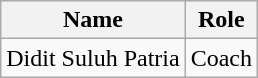<table class="wikitable">
<tr>
<th>Name</th>
<th>Role</th>
</tr>
<tr>
<td> Didit Suluh Patria</td>
<td>Coach</td>
</tr>
</table>
